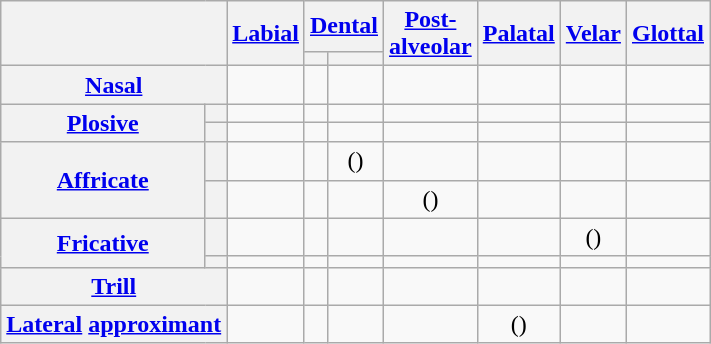<table class="wikitable" style="text-align:center">
<tr>
<th rowspan=2 colspan=2></th>
<th rowspan=2><a href='#'>Labial</a></th>
<th colspan=2><a href='#'>Dental</a></th>
<th rowspan=2><a href='#'>Post-<br>alveolar</a></th>
<th rowspan=2><a href='#'>Palatal</a></th>
<th rowspan=2><a href='#'>Velar</a></th>
<th rowspan=2><a href='#'>Glottal</a></th>
</tr>
<tr>
<th></th>
<th></th>
</tr>
<tr>
<th colspan=2><a href='#'>Nasal</a></th>
<td></td>
<td></td>
<td></td>
<td></td>
<td></td>
<td></td>
<td></td>
</tr>
<tr>
<th rowspan="2"><a href='#'>Plosive</a></th>
<th></th>
<td></td>
<td></td>
<td></td>
<td></td>
<td></td>
<td></td>
<td></td>
</tr>
<tr>
<th></th>
<td></td>
<td></td>
<td></td>
<td></td>
<td></td>
<td></td>
<td></td>
</tr>
<tr>
<th rowspan="2"><a href='#'>Affricate</a></th>
<th></th>
<td></td>
<td></td>
<td>()</td>
<td></td>
<td></td>
<td></td>
<td></td>
</tr>
<tr>
<th></th>
<td></td>
<td></td>
<td></td>
<td>()</td>
<td></td>
<td></td>
<td></td>
</tr>
<tr>
<th rowspan="2"><a href='#'>Fricative</a></th>
<th></th>
<td></td>
<td></td>
<td></td>
<td></td>
<td></td>
<td>()</td>
<td></td>
</tr>
<tr>
<th></th>
<td></td>
<td></td>
<td></td>
<td></td>
<td></td>
<td></td>
<td></td>
</tr>
<tr>
<th colspan="2"><a href='#'>Trill</a></th>
<td></td>
<td></td>
<td></td>
<td></td>
<td></td>
<td></td>
<td></td>
</tr>
<tr>
<th colspan="2"><a href='#'>Lateral</a> <a href='#'>approximant</a></th>
<td></td>
<td></td>
<td></td>
<td></td>
<td>()</td>
<td></td>
<td></td>
</tr>
</table>
